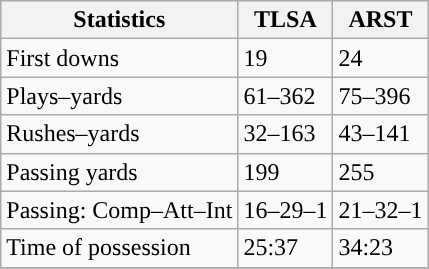<table class="wikitable" style="float: left;">
<tr>
<th>Statistics</th>
<th>TLSA</th>
<th>ARST</th>
</tr>
<tr>
<td>First downs</td>
<td>19</td>
<td>24</td>
</tr>
<tr>
<td>Plays–yards</td>
<td>61–362</td>
<td>75–396</td>
</tr>
<tr>
<td>Rushes–yards</td>
<td>32–163</td>
<td>43–141</td>
</tr>
<tr>
<td>Passing yards</td>
<td>199</td>
<td>255</td>
</tr>
<tr>
<td>Passing: Comp–Att–Int</td>
<td>16–29–1</td>
<td>21–32–1</td>
</tr>
<tr>
<td>Time of possession</td>
<td>25:37</td>
<td>34:23</td>
</tr>
<tr>
</tr>
</table>
